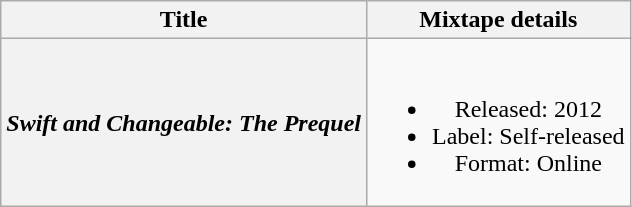<table class="wikitable plainrowheaders" style="text-align:center;">
<tr>
<th scope="col">Title</th>
<th scope="col">Mixtape details</th>
</tr>
<tr>
<th scope="row"><em>Swift and Changeable: The Prequel</em></th>
<td><br><ul><li>Released: 2012</li><li>Label: Self-released</li><li>Format: Online</li></ul></td>
</tr>
</table>
